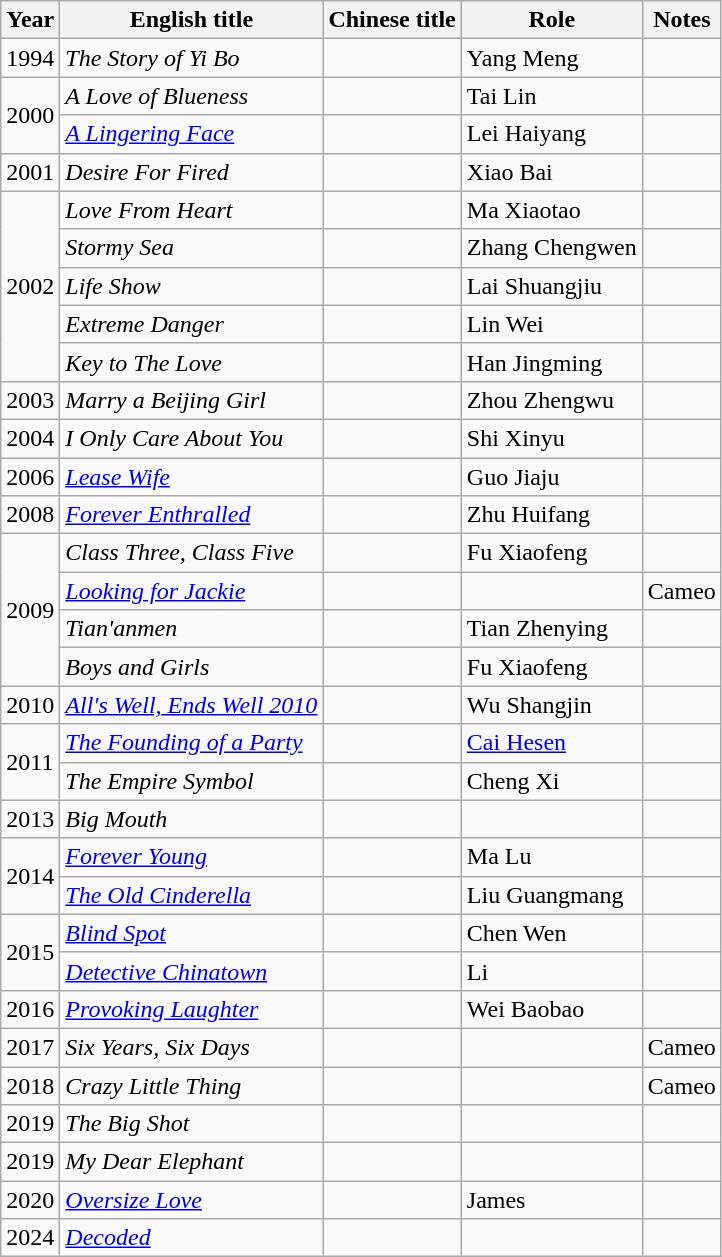<table class="wikitable">
<tr>
<th>Year</th>
<th>English title</th>
<th>Chinese title</th>
<th>Role</th>
<th>Notes</th>
</tr>
<tr>
<td>1994</td>
<td><em>The Story of Yi Bo</em></td>
<td></td>
<td>Yang Meng</td>
<td></td>
</tr>
<tr>
<td rowspan=2>2000</td>
<td><em>A Love of Blueness</em></td>
<td></td>
<td>Tai Lin</td>
<td></td>
</tr>
<tr>
<td><em><a href='#'>A Lingering Face</a></em></td>
<td></td>
<td>Lei Haiyang</td>
<td></td>
</tr>
<tr>
<td>2001</td>
<td><em>Desire For Fired</em></td>
<td></td>
<td>Xiao Bai</td>
<td></td>
</tr>
<tr>
<td rowspan="5">2002</td>
<td><em>Love From Heart</em></td>
<td></td>
<td>Ma Xiaotao</td>
<td></td>
</tr>
<tr>
<td><em>Stormy Sea</em></td>
<td></td>
<td>Zhang Chengwen</td>
<td></td>
</tr>
<tr>
<td><em>Life Show</em></td>
<td></td>
<td>Lai Shuangjiu</td>
<td></td>
</tr>
<tr>
<td><em>Extreme Danger</em></td>
<td></td>
<td>Lin Wei</td>
<td></td>
</tr>
<tr>
<td><em>Key to The Love</em></td>
<td></td>
<td>Han Jingming</td>
<td></td>
</tr>
<tr>
<td>2003</td>
<td><em>Marry a Beijing Girl</em></td>
<td></td>
<td>Zhou Zhengwu</td>
<td></td>
</tr>
<tr>
<td>2004</td>
<td><em>I Only Care About You</em></td>
<td></td>
<td>Shi Xinyu</td>
<td></td>
</tr>
<tr>
<td>2006</td>
<td><em><a href='#'>Lease Wife</a></em></td>
<td></td>
<td>Guo Jiaju</td>
<td></td>
</tr>
<tr>
<td>2008</td>
<td><em><a href='#'>Forever Enthralled</a></em></td>
<td></td>
<td>Zhu Huifang</td>
<td></td>
</tr>
<tr>
<td rowspan="4">2009</td>
<td><em>Class Three, Class Five</em></td>
<td></td>
<td>Fu Xiaofeng</td>
<td></td>
</tr>
<tr>
<td><em><a href='#'>Looking for Jackie</a></em></td>
<td></td>
<td></td>
<td>Cameo</td>
</tr>
<tr>
<td><em>Tian'anmen</em></td>
<td></td>
<td>Tian Zhenying</td>
<td></td>
</tr>
<tr>
<td><em>Boys and Girls</em></td>
<td></td>
<td>Fu Xiaofeng</td>
<td></td>
</tr>
<tr>
<td>2010</td>
<td><em><a href='#'>All's Well, Ends Well 2010</a></em></td>
<td></td>
<td>Wu Shangjin</td>
<td></td>
</tr>
<tr>
<td rowspan=2>2011</td>
<td><em><a href='#'>The Founding of a Party</a></em></td>
<td></td>
<td><a href='#'>Cai Hesen</a></td>
<td></td>
</tr>
<tr>
<td><em>The Empire Symbol</em></td>
<td></td>
<td>Cheng Xi</td>
<td></td>
</tr>
<tr>
<td>2013</td>
<td><em>Big Mouth</em></td>
<td></td>
<td></td>
<td></td>
</tr>
<tr>
<td rowspan="2">2014</td>
<td><em><a href='#'>Forever Young</a></em></td>
<td></td>
<td>Ma Lu</td>
<td></td>
</tr>
<tr>
<td><em><a href='#'>The Old Cinderella</a></em></td>
<td></td>
<td>Liu Guangmang</td>
<td></td>
</tr>
<tr>
<td rowspan="2">2015</td>
<td><em><a href='#'>Blind Spot</a></em></td>
<td></td>
<td>Chen Wen</td>
<td></td>
</tr>
<tr>
<td><em><a href='#'>Detective Chinatown</a></em></td>
<td></td>
<td>Li</td>
<td></td>
</tr>
<tr>
<td>2016</td>
<td><em><a href='#'>Provoking Laughter</a></em></td>
<td></td>
<td>Wei Baobao</td>
<td></td>
</tr>
<tr>
<td>2017</td>
<td><em>Six Years, Six Days</em></td>
<td></td>
<td></td>
<td>Cameo</td>
</tr>
<tr>
<td>2018</td>
<td><em>Crazy Little Thing</em></td>
<td></td>
<td></td>
<td>Cameo</td>
</tr>
<tr>
<td>2019</td>
<td><em>The Big Shot</em></td>
<td></td>
<td></td>
<td></td>
</tr>
<tr>
<td>2019</td>
<td><em>My Dear Elephant</em></td>
<td></td>
<td></td>
<td></td>
</tr>
<tr>
<td>2020</td>
<td><em><a href='#'>Oversize Love</a></em></td>
<td></td>
<td>James</td>
</tr>
<tr>
<td>2024</td>
<td><em><a href='#'>Decoded</a></em></td>
<td></td>
<td></td>
<td></td>
</tr>
</table>
